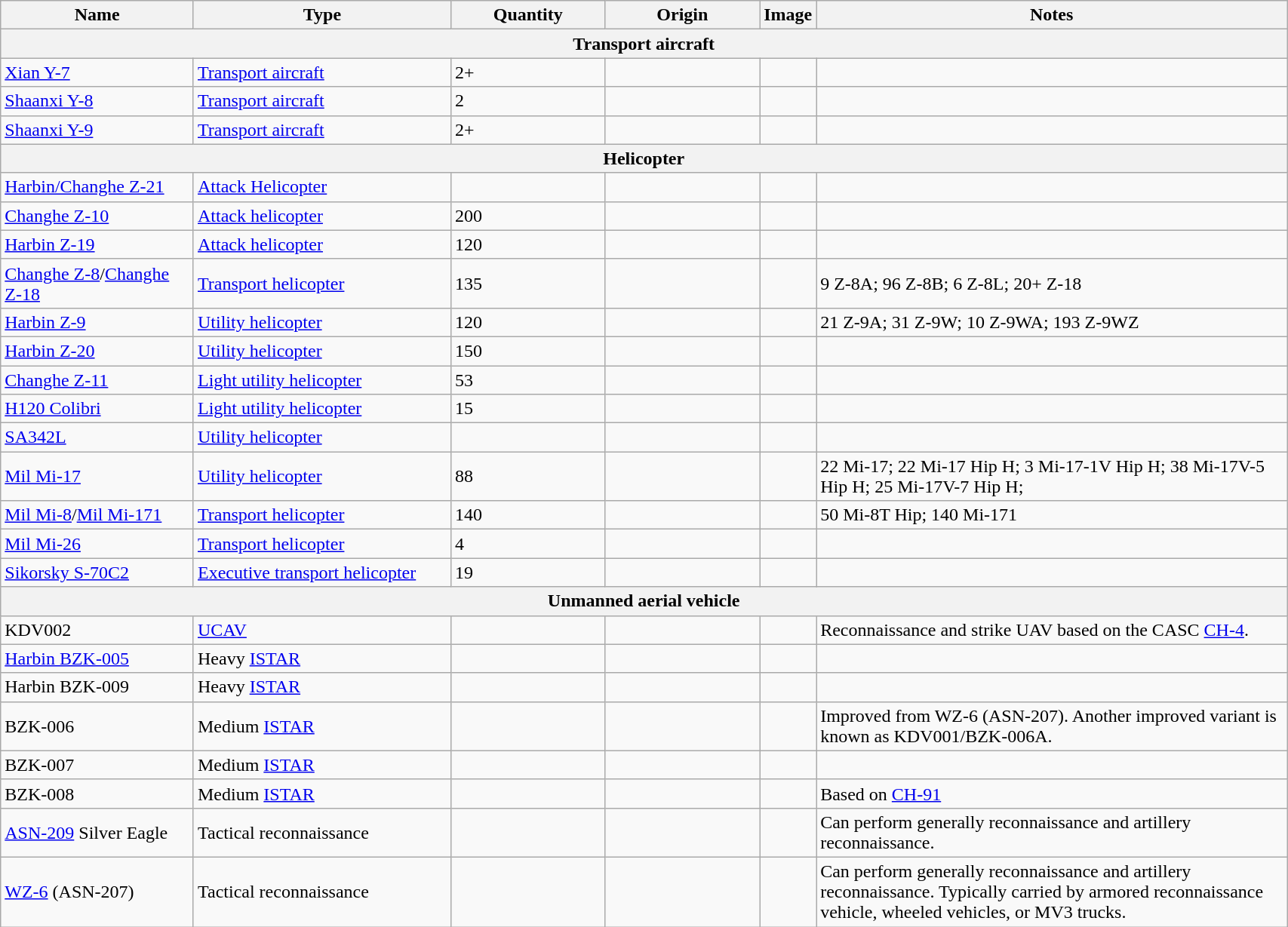<table class="wikitable" style="width:90%;">
<tr>
<th style="width:15%;">Name</th>
<th style="width:20%;">Type</th>
<th style="width:12%;">Quantity</th>
<th style="width:12%;">Origin</th>
<th>Image</th>
<th>Notes</th>
</tr>
<tr>
<th colspan="6">Transport aircraft</th>
</tr>
<tr>
<td><a href='#'>Xian Y-7</a></td>
<td><a href='#'>Transport aircraft</a></td>
<td>2+</td>
<td></td>
<td></td>
<td></td>
</tr>
<tr>
<td><a href='#'>Shaanxi Y-8</a></td>
<td><a href='#'>Transport aircraft</a></td>
<td>2</td>
<td></td>
<td></td>
<td></td>
</tr>
<tr>
<td><a href='#'>Shaanxi Y-9</a></td>
<td><a href='#'>Transport aircraft</a></td>
<td>2+</td>
<td></td>
<td></td>
<td></td>
</tr>
<tr>
<th colspan="6">Helicopter</th>
</tr>
<tr>
<td><a href='#'>Harbin/Changhe Z-21</a></td>
<td><a href='#'>Attack Helicopter</a></td>
<td></td>
<td></td>
<td></td>
<td></td>
</tr>
<tr>
<td><a href='#'>Changhe Z-10</a></td>
<td><a href='#'>Attack helicopter</a></td>
<td>200</td>
<td></td>
<td></td>
<td></td>
</tr>
<tr>
<td><a href='#'>Harbin Z-19</a></td>
<td><a href='#'>Attack helicopter</a></td>
<td>120</td>
<td></td>
<td></td>
<td></td>
</tr>
<tr>
<td><a href='#'>Changhe Z-8</a>/<a href='#'>Changhe Z-18</a></td>
<td><a href='#'>Transport helicopter</a></td>
<td>135</td>
<td></td>
<td></td>
<td>9 Z-8A; 96 Z-8B; 6 Z-8L; 20+ Z-18</td>
</tr>
<tr>
<td><a href='#'>Harbin Z-9</a></td>
<td><a href='#'>Utility helicopter</a></td>
<td>120</td>
<td></td>
<td></td>
<td>21 Z-9A; 31 Z-9W; 10 Z-9WA; 193 Z-9WZ</td>
</tr>
<tr>
<td><a href='#'>Harbin Z-20</a></td>
<td><a href='#'>Utility helicopter</a></td>
<td>150</td>
<td></td>
<td></td>
<td></td>
</tr>
<tr>
<td><a href='#'>Changhe Z-11</a></td>
<td><a href='#'>Light utility helicopter</a></td>
<td>53</td>
<td></td>
<td></td>
<td></td>
</tr>
<tr>
<td><a href='#'>H120 Colibri</a></td>
<td><a href='#'>Light utility helicopter</a></td>
<td>15</td>
<td><br></td>
<td></td>
<td></td>
</tr>
<tr>
<td><a href='#'>SA342L</a></td>
<td><a href='#'>Utility helicopter</a></td>
<td></td>
<td></td>
<td></td>
<td></td>
</tr>
<tr>
<td><a href='#'>Mil Mi-17</a></td>
<td><a href='#'>Utility helicopter</a></td>
<td>88</td>
<td></td>
<td></td>
<td>22 Mi-17; 22 Mi-17 Hip H; 3 Mi-17-1V Hip H; 38 Mi-17V-5 Hip H; 25 Mi-17V-7 Hip H;</td>
</tr>
<tr>
<td><a href='#'>Mil Mi-8</a>/<a href='#'>Mil Mi-171</a></td>
<td><a href='#'>Transport helicopter</a></td>
<td>140</td>
<td></td>
<td></td>
<td>50 Mi-8T Hip; 140 Mi-171</td>
</tr>
<tr>
<td><a href='#'>Mil Mi-26</a></td>
<td><a href='#'>Transport helicopter</a></td>
<td>4</td>
<td></td>
<td></td>
<td></td>
</tr>
<tr>
<td><a href='#'>Sikorsky S-70C2</a></td>
<td><a href='#'>Executive transport helicopter</a></td>
<td>19</td>
<td><br></td>
<td></td>
<td></td>
</tr>
<tr>
<th colspan="6">Unmanned aerial vehicle</th>
</tr>
<tr>
<td>KDV002</td>
<td><a href='#'>UCAV</a></td>
<td></td>
<td></td>
<td></td>
<td>Reconnaissance and strike UAV based on the CASC <a href='#'>CH-4</a>.</td>
</tr>
<tr>
<td><a href='#'>Harbin BZK-005</a></td>
<td>Heavy <a href='#'>ISTAR</a></td>
<td></td>
<td></td>
<td></td>
<td></td>
</tr>
<tr>
<td>Harbin BZK-009</td>
<td>Heavy <a href='#'>ISTAR</a></td>
<td></td>
<td></td>
<td></td>
<td></td>
</tr>
<tr>
<td>BZK-006</td>
<td>Medium <a href='#'>ISTAR</a></td>
<td></td>
<td></td>
<td></td>
<td>Improved from WZ-6 (ASN-207). Another improved variant is known as KDV001/BZK-006A.</td>
</tr>
<tr>
<td>BZK-007</td>
<td>Medium <a href='#'>ISTAR</a></td>
<td></td>
<td></td>
<td></td>
<td></td>
</tr>
<tr>
<td>BZK-008</td>
<td>Medium <a href='#'>ISTAR</a></td>
<td></td>
<td></td>
<td></td>
<td>Based on <a href='#'>CH-91</a></td>
</tr>
<tr>
<td><a href='#'>ASN-209</a> Silver Eagle</td>
<td>Tactical reconnaissance</td>
<td></td>
<td></td>
<td></td>
<td>Can perform generally reconnaissance and artillery reconnaissance.</td>
</tr>
<tr>
<td><a href='#'>WZ-6</a> (ASN-207)</td>
<td>Tactical reconnaissance</td>
<td></td>
<td></td>
<td></td>
<td>Can perform generally reconnaissance and artillery reconnaissance. Typically carried by armored reconnaissance vehicle, wheeled vehicles, or MV3 trucks.</td>
</tr>
</table>
